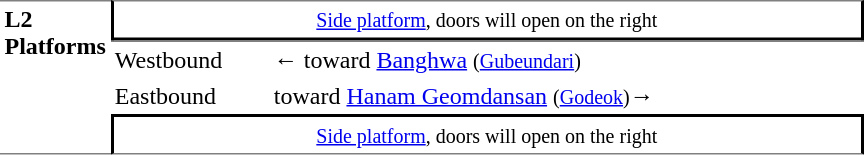<table table border=0 cellspacing=0 cellpadding=3>
<tr>
<td style="border-top:solid 1px gray;border-bottom:solid 1px gray;" width=50 rowspan=10 valign=top><strong>L2<br>Platforms</strong></td>
<td style="border-top:solid 1px gray;border-right:solid 2px black;border-left:solid 2px black;border-bottom:solid 2px black;text-align:center;" colspan=2><small><a href='#'>Side platform</a>, doors will open on the right</small></td>
</tr>
<tr>
<td style="border-bottom:solid 0px gray;border-top:solid 1px gray;" width=100>Westbound</td>
<td style="border-bottom:solid 0px gray;border-top:solid 1px gray;" width=390>←  toward <a href='#'>Banghwa</a> <small>(<a href='#'>Gubeundari</a>)</small></td>
</tr>
<tr>
<td>Eastbound</td>
<td>  toward <a href='#'>Hanam Geomdansan</a> <small>(<a href='#'>Godeok</a>)</small>→</td>
</tr>
<tr>
<td style="border-top:solid 2px black;border-right:solid 2px black;border-left:solid 2px black;border-bottom:solid 1px gray;text-align:center;" colspan=2><small><a href='#'>Side platform</a>, doors will open on the right</small></td>
</tr>
</table>
